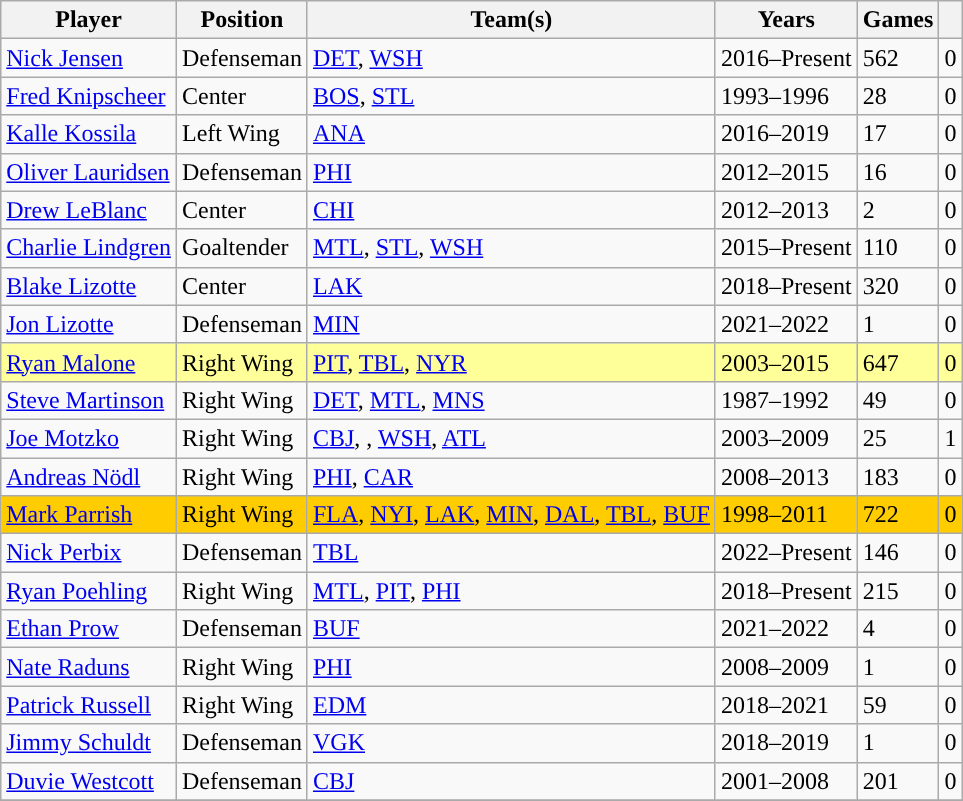<table class="wikitable sortable">
<tr>
<th>Player</th>
<th>Position</th>
<th>Team(s)</th>
<th>Years</th>
<th>Games</th>
<th><a href='#'></a></th>
</tr>
<tr>
<td><a href='#'>Nick Jensen</a></td>
<td>Defenseman</td>
<td><a href='#'>DET</a>, <a href='#'>WSH</a></td>
<td>2016–Present</td>
<td>562</td>
<td>0</td>
</tr>
<tr>
<td><a href='#'>Fred Knipscheer</a></td>
<td>Center</td>
<td><a href='#'>BOS</a>, <a href='#'>STL</a></td>
<td>1993–1996</td>
<td>28</td>
<td>0</td>
</tr>
<tr>
<td><a href='#'>Kalle Kossila</a></td>
<td>Left Wing</td>
<td><a href='#'>ANA</a></td>
<td>2016–2019</td>
<td>17</td>
<td>0</td>
</tr>
<tr>
<td><a href='#'>Oliver Lauridsen</a></td>
<td>Defenseman</td>
<td><a href='#'>PHI</a></td>
<td>2012–2015</td>
<td>16</td>
<td>0</td>
</tr>
<tr>
<td><a href='#'>Drew LeBlanc</a></td>
<td>Center</td>
<td><a href='#'>CHI</a></td>
<td>2012–2013</td>
<td>2</td>
<td>0</td>
</tr>
<tr>
<td><a href='#'>Charlie Lindgren</a></td>
<td>Goaltender</td>
<td><a href='#'>MTL</a>, <a href='#'>STL</a>, <a href='#'>WSH</a></td>
<td>2015–Present</td>
<td>110</td>
<td>0</td>
</tr>
<tr>
<td><a href='#'>Blake Lizotte</a></td>
<td>Center</td>
<td><a href='#'>LAK</a></td>
<td>2018–Present</td>
<td>320</td>
<td>0</td>
</tr>
<tr>
<td><a href='#'>Jon Lizotte</a></td>
<td>Defenseman</td>
<td><a href='#'>MIN</a></td>
<td>2021–2022</td>
<td>1</td>
<td>0</td>
</tr>
<tr bgcolor=FFFF99>
<td><a href='#'>Ryan Malone</a></td>
<td>Right Wing</td>
<td><a href='#'>PIT</a>, <a href='#'>TBL</a>, <a href='#'>NYR</a></td>
<td>2003–2015</td>
<td>647</td>
<td>0</td>
</tr>
<tr>
<td><a href='#'>Steve Martinson</a></td>
<td>Right Wing</td>
<td><a href='#'>DET</a>, <a href='#'>MTL</a>, <a href='#'>MNS</a></td>
<td>1987–1992</td>
<td>49</td>
<td>0</td>
</tr>
<tr>
<td><a href='#'>Joe Motzko</a></td>
<td>Right Wing</td>
<td><a href='#'>CBJ</a>, <span><strong></strong></span>, <a href='#'>WSH</a>, <a href='#'>ATL</a></td>
<td>2003–2009</td>
<td>25</td>
<td>1</td>
</tr>
<tr>
<td><a href='#'>Andreas Nödl</a></td>
<td>Right Wing</td>
<td><a href='#'>PHI</a>, <a href='#'>CAR</a></td>
<td>2008–2013</td>
<td>183</td>
<td>0</td>
</tr>
<tr bgcolor=FFCC00>
<td><a href='#'>Mark Parrish</a></td>
<td>Right Wing</td>
<td><a href='#'>FLA</a>, <a href='#'>NYI</a>, <a href='#'>LAK</a>, <a href='#'>MIN</a>, <a href='#'>DAL</a>, <a href='#'>TBL</a>, <a href='#'>BUF</a></td>
<td>1998–2011</td>
<td>722</td>
<td>0</td>
</tr>
<tr>
<td><a href='#'>Nick Perbix</a></td>
<td>Defenseman</td>
<td><a href='#'>TBL</a></td>
<td>2022–Present</td>
<td>146</td>
<td>0</td>
</tr>
<tr>
<td><a href='#'>Ryan Poehling</a></td>
<td>Right Wing</td>
<td><a href='#'>MTL</a>, <a href='#'>PIT</a>, <a href='#'>PHI</a></td>
<td>2018–Present</td>
<td>215</td>
<td>0</td>
</tr>
<tr>
<td><a href='#'>Ethan Prow</a></td>
<td>Defenseman</td>
<td><a href='#'>BUF</a></td>
<td>2021–2022</td>
<td>4</td>
<td>0</td>
</tr>
<tr>
<td><a href='#'>Nate Raduns</a></td>
<td>Right Wing</td>
<td><a href='#'>PHI</a></td>
<td>2008–2009</td>
<td>1</td>
<td>0</td>
</tr>
<tr>
<td><a href='#'>Patrick Russell</a></td>
<td>Right Wing</td>
<td><a href='#'>EDM</a></td>
<td>2018–2021</td>
<td>59</td>
<td>0</td>
</tr>
<tr>
<td><a href='#'>Jimmy Schuldt</a></td>
<td>Defenseman</td>
<td><a href='#'>VGK</a></td>
<td>2018–2019</td>
<td>1</td>
<td>0</td>
</tr>
<tr>
<td><a href='#'>Duvie Westcott</a></td>
<td>Defenseman</td>
<td><a href='#'>CBJ</a></td>
<td>2001–2008</td>
<td>201</td>
<td>0</td>
</tr>
<tr>
</tr>
</table>
